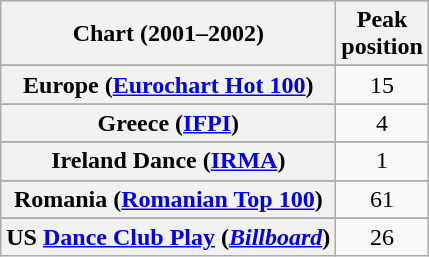<table class="wikitable sortable plainrowheaders" style="text-align:center">
<tr>
<th scope="col">Chart (2001–2002)</th>
<th scope="col">Peak<br>position</th>
</tr>
<tr>
</tr>
<tr>
</tr>
<tr>
</tr>
<tr>
<th scope="row">Europe (<a href='#'>Eurochart Hot 100</a>)</th>
<td>15</td>
</tr>
<tr>
</tr>
<tr>
<th scope="row">Greece (<a href='#'>IFPI</a>)</th>
<td>4</td>
</tr>
<tr>
</tr>
<tr>
<th scope="row">Ireland Dance (<a href='#'>IRMA</a>)</th>
<td>1</td>
</tr>
<tr>
</tr>
<tr>
</tr>
<tr>
<th scope="row">Romania (<a href='#'>Romanian Top 100</a>)</th>
<td>61</td>
</tr>
<tr>
</tr>
<tr>
</tr>
<tr>
</tr>
<tr>
</tr>
<tr>
<th scope="row">US <a href='#'>Dance Club Play</a> (<em><a href='#'>Billboard</a></em>)</th>
<td>26</td>
</tr>
</table>
